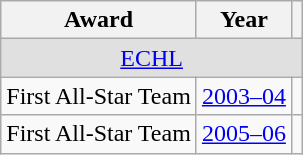<table class="wikitable">
<tr>
<th>Award</th>
<th>Year</th>
<th></th>
</tr>
<tr ALIGN="center" bgcolor="#e0e0e0">
<td colspan="3"><a href='#'>ECHL</a></td>
</tr>
<tr>
<td>First All-Star Team</td>
<td><a href='#'>2003–04</a></td>
<td></td>
</tr>
<tr>
<td>First All-Star Team</td>
<td><a href='#'>2005–06</a></td>
<td></td>
</tr>
</table>
